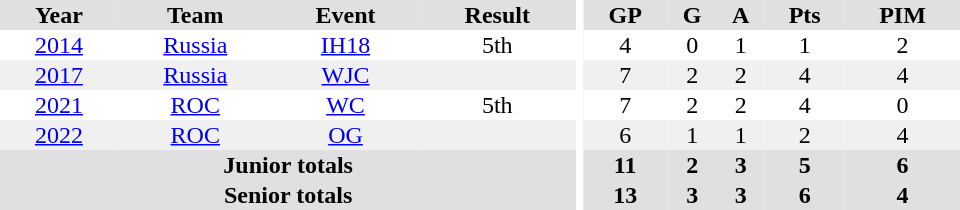<table border="0" cellpadding="1" cellspacing="0" ID="Table3" style="text-align:center; width:40em">
<tr ALIGN="center" bgcolor="#e0e0e0">
<th>Year</th>
<th>Team</th>
<th>Event</th>
<th>Result</th>
<th rowspan="99" bgcolor="#ffffff"></th>
<th>GP</th>
<th>G</th>
<th>A</th>
<th>Pts</th>
<th>PIM</th>
</tr>
<tr>
<td><a href='#'>2014</a></td>
<td><a href='#'>Russia</a></td>
<td><a href='#'>IH18</a></td>
<td>5th</td>
<td>4</td>
<td>0</td>
<td>1</td>
<td>1</td>
<td>2</td>
</tr>
<tr bgcolor="#f0f0f0">
<td><a href='#'>2017</a></td>
<td><a href='#'>Russia</a></td>
<td><a href='#'>WJC</a></td>
<td></td>
<td>7</td>
<td>2</td>
<td>2</td>
<td>4</td>
<td>4</td>
</tr>
<tr>
<td><a href='#'>2021</a></td>
<td><a href='#'>ROC</a></td>
<td><a href='#'>WC</a></td>
<td>5th</td>
<td>7</td>
<td>2</td>
<td>2</td>
<td>4</td>
<td>0</td>
</tr>
<tr bgcolor="#f0f0f0">
<td><a href='#'>2022</a></td>
<td><a href='#'>ROC</a></td>
<td><a href='#'>OG</a></td>
<td></td>
<td>6</td>
<td>1</td>
<td>1</td>
<td>2</td>
<td>4</td>
</tr>
<tr bgcolor="#e0e0e0">
<th colspan="4">Junior totals</th>
<th>11</th>
<th>2</th>
<th>3</th>
<th>5</th>
<th>6</th>
</tr>
<tr bgcolor="#e0e0e0">
<th colspan="4">Senior totals</th>
<th>13</th>
<th>3</th>
<th>3</th>
<th>6</th>
<th>4</th>
</tr>
</table>
